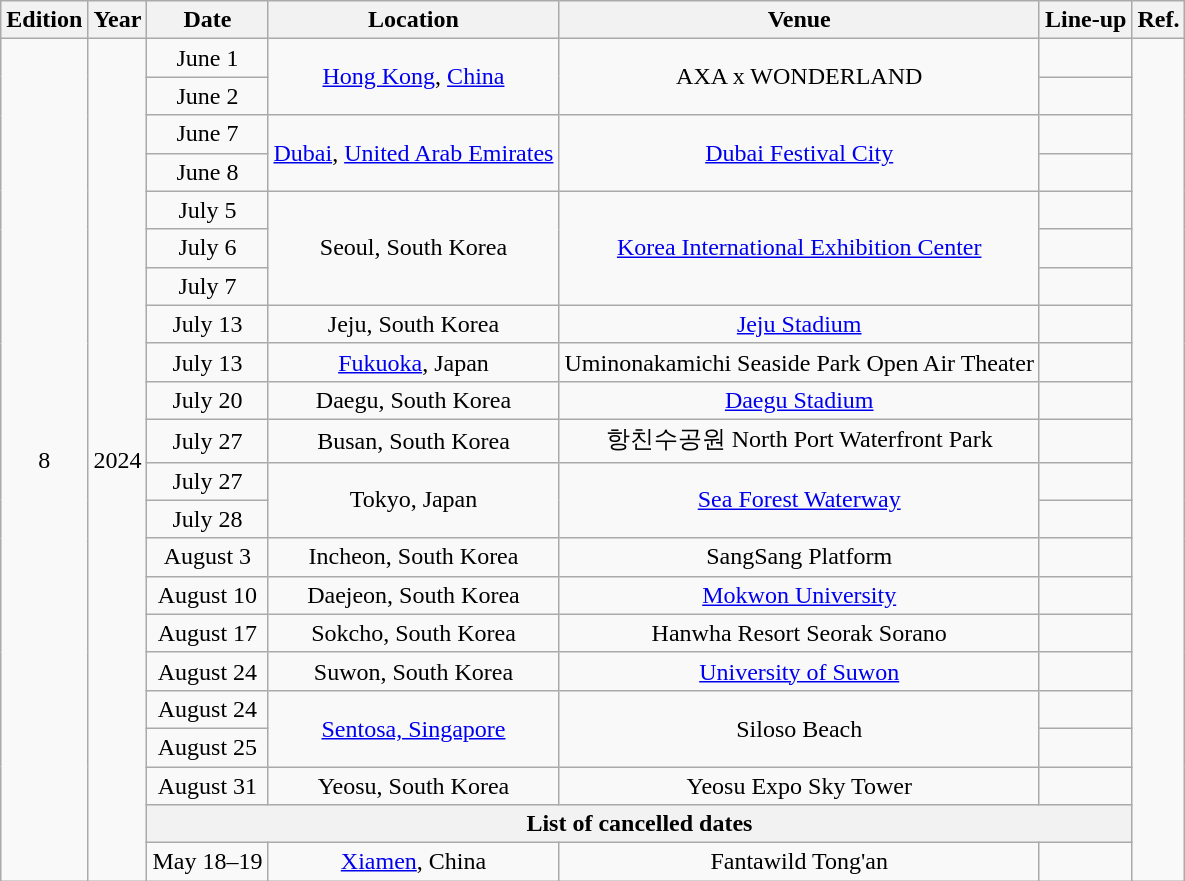<table class="wikitable" border="1" style="text-align:center;">
<tr>
<th scope="col">Edition</th>
<th scope="col">Year</th>
<th scope="col">Date</th>
<th scope="col">Location</th>
<th scope="col">Venue</th>
<th scope="col">Line-up</th>
<th scope="col">Ref.</th>
</tr>
<tr>
<td rowspan="22">8</td>
<td rowspan="22">2024</td>
<td>June 1</td>
<td rowspan="2"><a href='#'>Hong Kong</a>, <a href='#'>China</a></td>
<td rowspan="2">AXA x WONDERLAND</td>
<td></td>
<td rowspan="22"></td>
</tr>
<tr>
<td>June 2</td>
<td></td>
</tr>
<tr>
<td>June 7</td>
<td rowspan="2"><a href='#'>Dubai</a>, <a href='#'>United Arab Emirates</a></td>
<td rowspan="2"><a href='#'>Dubai Festival City</a></td>
<td></td>
</tr>
<tr>
<td>June 8</td>
<td></td>
</tr>
<tr>
<td>July 5</td>
<td rowspan="3">Seoul, South Korea</td>
<td rowspan="3"><a href='#'>Korea International Exhibition Center</a></td>
<td></td>
</tr>
<tr>
<td>July 6</td>
<td></td>
</tr>
<tr>
<td>July 7</td>
<td></td>
</tr>
<tr>
<td>July 13</td>
<td>Jeju, South Korea</td>
<td><a href='#'>Jeju Stadium</a></td>
<td></td>
</tr>
<tr>
<td>July 13</td>
<td><a href='#'>Fukuoka</a>, Japan</td>
<td>Uminonakamichi Seaside Park Open Air Theater</td>
<td></td>
</tr>
<tr>
<td>July 20</td>
<td>Daegu, South Korea</td>
<td><a href='#'>Daegu Stadium</a></td>
<td></td>
</tr>
<tr>
<td>July 27</td>
<td>Busan, South Korea</td>
<td>항친수공원 North Port Waterfront Park</td>
<td></td>
</tr>
<tr>
<td>July 27</td>
<td rowspan="2">Tokyo, Japan</td>
<td rowspan="2"><a href='#'>Sea Forest Waterway</a></td>
<td></td>
</tr>
<tr>
<td>July 28</td>
<td></td>
</tr>
<tr>
<td>August 3</td>
<td>Incheon, South Korea</td>
<td>SangSang Platform</td>
<td></td>
</tr>
<tr>
<td>August 10</td>
<td>Daejeon, South Korea</td>
<td><a href='#'>Mokwon University</a></td>
<td></td>
</tr>
<tr>
<td>August 17</td>
<td>Sokcho, South Korea</td>
<td>Hanwha Resort Seorak Sorano</td>
<td></td>
</tr>
<tr>
<td>August 24</td>
<td>Suwon, South Korea</td>
<td><a href='#'>University of Suwon</a></td>
<td></td>
</tr>
<tr>
<td>August 24</td>
<td rowspan="2"><a href='#'>Sentosa, Singapore</a></td>
<td rowspan="2">Siloso Beach</td>
<td></td>
</tr>
<tr>
<td>August 25</td>
<td></td>
</tr>
<tr>
<td>August 31</td>
<td>Yeosu, South Korea</td>
<td>Yeosu Expo Sky Tower</td>
<td></td>
</tr>
<tr>
<th colspan="4">List of cancelled dates</th>
</tr>
<tr>
<td>May 18–19</td>
<td><a href='#'>Xiamen</a>, China</td>
<td>Fantawild Tong'an</td>
<td></td>
</tr>
</table>
